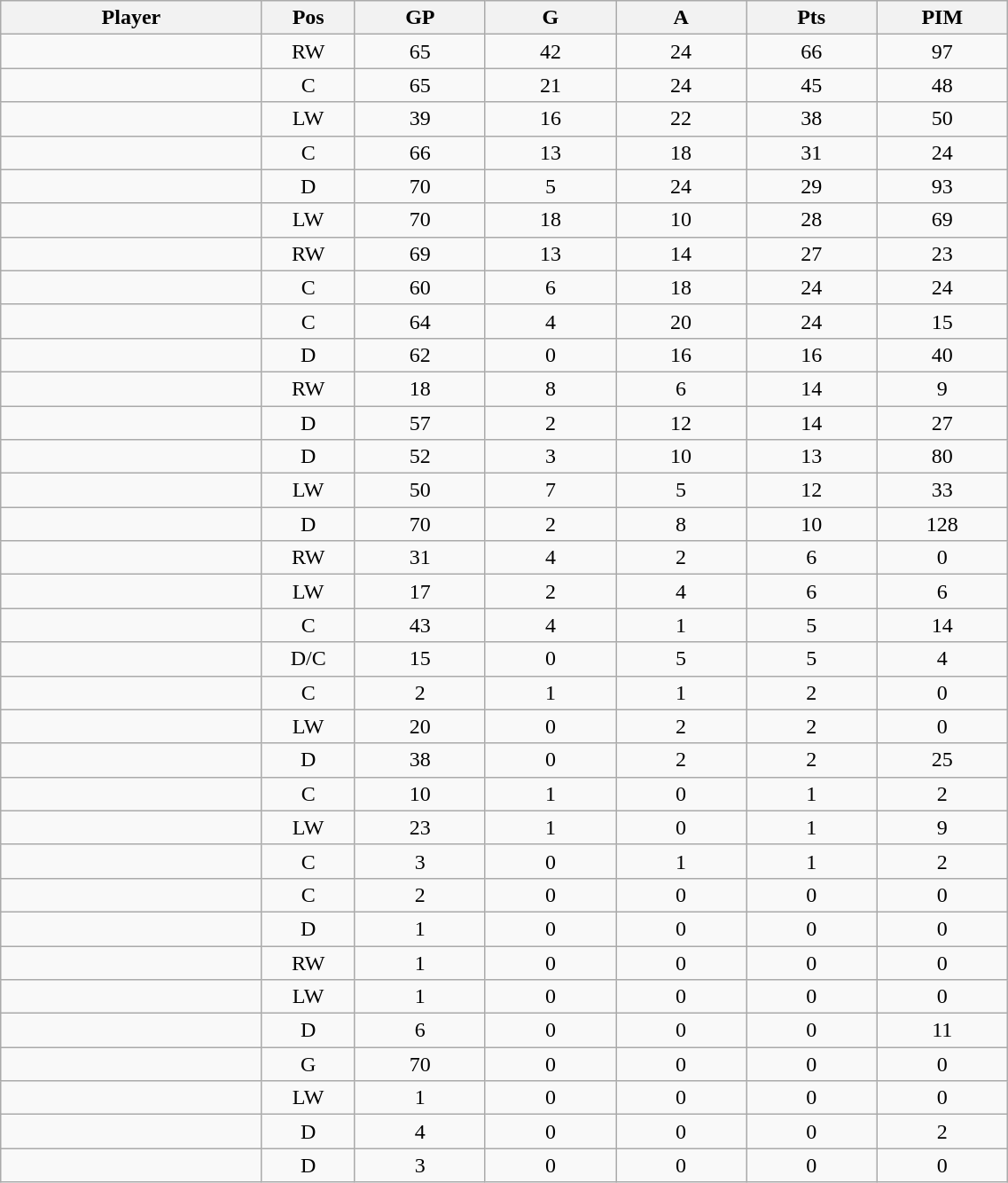<table class="wikitable sortable" width="60%">
<tr ALIGN="center">
<th bgcolor="#DDDDFF" width="10%">Player</th>
<th bgcolor="#DDDDFF" width="3%" title="Position">Pos</th>
<th bgcolor="#DDDDFF" width="5%" title="Games played">GP</th>
<th bgcolor="#DDDDFF" width="5%" title="Goals">G</th>
<th bgcolor="#DDDDFF" width="5%" title="Assists">A</th>
<th bgcolor="#DDDDFF" width="5%" title="Points">Pts</th>
<th bgcolor="#DDDDFF" width="5%" title="Penalties in Minutes">PIM</th>
</tr>
<tr align="center">
<td align="right"></td>
<td>RW</td>
<td>65</td>
<td>42</td>
<td>24</td>
<td>66</td>
<td>97</td>
</tr>
<tr align="center">
<td align="right"></td>
<td>C</td>
<td>65</td>
<td>21</td>
<td>24</td>
<td>45</td>
<td>48</td>
</tr>
<tr align="center">
<td align="right"></td>
<td>LW</td>
<td>39</td>
<td>16</td>
<td>22</td>
<td>38</td>
<td>50</td>
</tr>
<tr align="center">
<td align="right"></td>
<td>C</td>
<td>66</td>
<td>13</td>
<td>18</td>
<td>31</td>
<td>24</td>
</tr>
<tr align="center">
<td align="right"></td>
<td>D</td>
<td>70</td>
<td>5</td>
<td>24</td>
<td>29</td>
<td>93</td>
</tr>
<tr align="center">
<td align="right"></td>
<td>LW</td>
<td>70</td>
<td>18</td>
<td>10</td>
<td>28</td>
<td>69</td>
</tr>
<tr align="center">
<td align="right"></td>
<td>RW</td>
<td>69</td>
<td>13</td>
<td>14</td>
<td>27</td>
<td>23</td>
</tr>
<tr align="center">
<td align="right"></td>
<td>C</td>
<td>60</td>
<td>6</td>
<td>18</td>
<td>24</td>
<td>24</td>
</tr>
<tr align="center">
<td align="right"></td>
<td>C</td>
<td>64</td>
<td>4</td>
<td>20</td>
<td>24</td>
<td>15</td>
</tr>
<tr align="center">
<td align="right"></td>
<td>D</td>
<td>62</td>
<td>0</td>
<td>16</td>
<td>16</td>
<td>40</td>
</tr>
<tr align="center">
<td align="right"></td>
<td>RW</td>
<td>18</td>
<td>8</td>
<td>6</td>
<td>14</td>
<td>9</td>
</tr>
<tr align="center">
<td align="right"></td>
<td>D</td>
<td>57</td>
<td>2</td>
<td>12</td>
<td>14</td>
<td>27</td>
</tr>
<tr align="center">
<td align="right"></td>
<td>D</td>
<td>52</td>
<td>3</td>
<td>10</td>
<td>13</td>
<td>80</td>
</tr>
<tr align="center">
<td align="right"></td>
<td>LW</td>
<td>50</td>
<td>7</td>
<td>5</td>
<td>12</td>
<td>33</td>
</tr>
<tr align="center">
<td align="right"></td>
<td>D</td>
<td>70</td>
<td>2</td>
<td>8</td>
<td>10</td>
<td>128</td>
</tr>
<tr align="center">
<td align="right"></td>
<td>RW</td>
<td>31</td>
<td>4</td>
<td>2</td>
<td>6</td>
<td>0</td>
</tr>
<tr align="center">
<td align="right"></td>
<td>LW</td>
<td>17</td>
<td>2</td>
<td>4</td>
<td>6</td>
<td>6</td>
</tr>
<tr align="center">
<td align="right"></td>
<td>C</td>
<td>43</td>
<td>4</td>
<td>1</td>
<td>5</td>
<td>14</td>
</tr>
<tr align="center">
<td align="right"></td>
<td>D/C</td>
<td>15</td>
<td>0</td>
<td>5</td>
<td>5</td>
<td>4</td>
</tr>
<tr align="center">
<td align="right"></td>
<td>C</td>
<td>2</td>
<td>1</td>
<td>1</td>
<td>2</td>
<td>0</td>
</tr>
<tr align="center">
<td align="right"></td>
<td>LW</td>
<td>20</td>
<td>0</td>
<td>2</td>
<td>2</td>
<td>0</td>
</tr>
<tr align="center">
<td align="right"></td>
<td>D</td>
<td>38</td>
<td>0</td>
<td>2</td>
<td>2</td>
<td>25</td>
</tr>
<tr align="center">
<td align="right"></td>
<td>C</td>
<td>10</td>
<td>1</td>
<td>0</td>
<td>1</td>
<td>2</td>
</tr>
<tr align="center">
<td align="right"></td>
<td>LW</td>
<td>23</td>
<td>1</td>
<td>0</td>
<td>1</td>
<td>9</td>
</tr>
<tr align="center">
<td align="right"></td>
<td>C</td>
<td>3</td>
<td>0</td>
<td>1</td>
<td>1</td>
<td>2</td>
</tr>
<tr align="center">
<td align="right"></td>
<td>C</td>
<td>2</td>
<td>0</td>
<td>0</td>
<td>0</td>
<td>0</td>
</tr>
<tr align="center">
<td align="right"></td>
<td>D</td>
<td>1</td>
<td>0</td>
<td>0</td>
<td>0</td>
<td>0</td>
</tr>
<tr align="center">
<td align="right"></td>
<td>RW</td>
<td>1</td>
<td>0</td>
<td>0</td>
<td>0</td>
<td>0</td>
</tr>
<tr align="center">
<td align="right"></td>
<td>LW</td>
<td>1</td>
<td>0</td>
<td>0</td>
<td>0</td>
<td>0</td>
</tr>
<tr align="center">
<td align="right"></td>
<td>D</td>
<td>6</td>
<td>0</td>
<td>0</td>
<td>0</td>
<td>11</td>
</tr>
<tr align="center">
<td align="right"></td>
<td>G</td>
<td>70</td>
<td>0</td>
<td>0</td>
<td>0</td>
<td>0</td>
</tr>
<tr align="center">
<td align="right"></td>
<td>LW</td>
<td>1</td>
<td>0</td>
<td>0</td>
<td>0</td>
<td>0</td>
</tr>
<tr align="center">
<td align="right"></td>
<td>D</td>
<td>4</td>
<td>0</td>
<td>0</td>
<td>0</td>
<td>2</td>
</tr>
<tr align="center">
<td align="right"></td>
<td>D</td>
<td>3</td>
<td>0</td>
<td>0</td>
<td>0</td>
<td>0</td>
</tr>
</table>
